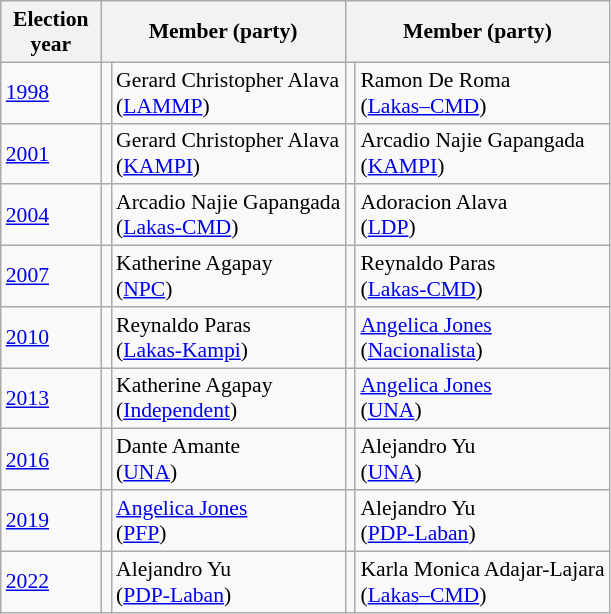<table class=wikitable style="font-size:90%">
<tr>
<th width=60px>Election<br>year</th>
<th colspan=2 width=140px>Member (party)</th>
<th colspan=2 width=140px>Member (party)</th>
</tr>
<tr>
<td><a href='#'>1998</a></td>
<td bgcolor=></td>
<td>Gerard Christopher Alava<br>(<a href='#'>LAMMP</a>)</td>
<td bgcolor=></td>
<td>Ramon De Roma<br>(<a href='#'>Lakas–CMD</a>)</td>
</tr>
<tr>
<td><a href='#'>2001</a></td>
<td bgcolor=></td>
<td>Gerard Christopher Alava<br>(<a href='#'>KAMPI</a>)</td>
<td bgcolor=></td>
<td>Arcadio Najie Gapangada<br>(<a href='#'>KAMPI</a>)</td>
</tr>
<tr>
<td><a href='#'>2004</a></td>
<td bgcolor=></td>
<td>Arcadio Najie Gapangada<br>(<a href='#'>Lakas-CMD</a>)</td>
<td bgcolor=></td>
<td>Adoracion Alava<br>(<a href='#'>LDP</a>)</td>
</tr>
<tr>
<td><a href='#'>2007</a></td>
<td bgcolor=></td>
<td>Katherine Agapay<br>(<a href='#'>NPC</a>)</td>
<td bgcolor=></td>
<td>Reynaldo Paras<br>(<a href='#'>Lakas-CMD</a>)</td>
</tr>
<tr>
<td><a href='#'>2010</a></td>
<td bgcolor=></td>
<td>Reynaldo Paras<br>(<a href='#'>Lakas-Kampi</a>)</td>
<td bgcolor=></td>
<td><a href='#'>Angelica Jones</a><br>(<a href='#'>Nacionalista</a>)</td>
</tr>
<tr>
<td><a href='#'>2013</a></td>
<td bgcolor=></td>
<td>Katherine Agapay<br>(<a href='#'>Independent</a>)</td>
<td bgcolor=></td>
<td><a href='#'>Angelica Jones</a><br>(<a href='#'>UNA</a>)</td>
</tr>
<tr>
<td><a href='#'>2016</a></td>
<td bgcolor=></td>
<td>Dante Amante<br>(<a href='#'>UNA</a>)</td>
<td bgcolor=></td>
<td>Alejandro Yu<br>(<a href='#'>UNA</a>)</td>
</tr>
<tr>
<td><a href='#'>2019</a></td>
<td bgcolor=></td>
<td><a href='#'>Angelica Jones</a><br>(<a href='#'>PFP</a>)</td>
<td bgcolor=></td>
<td>Alejandro Yu<br>(<a href='#'>PDP-Laban</a>)</td>
</tr>
<tr>
<td><a href='#'>2022</a></td>
<td bgcolor=></td>
<td>Alejandro Yu<br>(<a href='#'>PDP-Laban</a>)<br></td>
<td bgcolor=></td>
<td>Karla Monica Adajar-Lajara<br>(<a href='#'>Lakas–CMD</a>)</td>
</tr>
</table>
